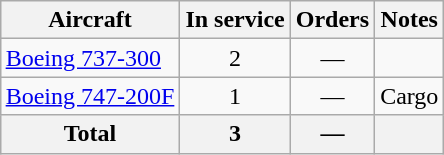<table class="wikitable" style="margin:0.5em auto">
<tr>
<th>Aircraft</th>
<th>In service</th>
<th>Orders</th>
<th>Notes</th>
</tr>
<tr>
<td><a href='#'>Boeing 737-300</a></td>
<td align=center>2</td>
<td align=center>—</td>
<td></td>
</tr>
<tr>
<td><a href='#'>Boeing 747-200F</a></td>
<td align=center>1</td>
<td align=center>—</td>
<td>Cargo</td>
</tr>
<tr>
<th>Total</th>
<th>3</th>
<th>—</th>
<th></th>
</tr>
</table>
